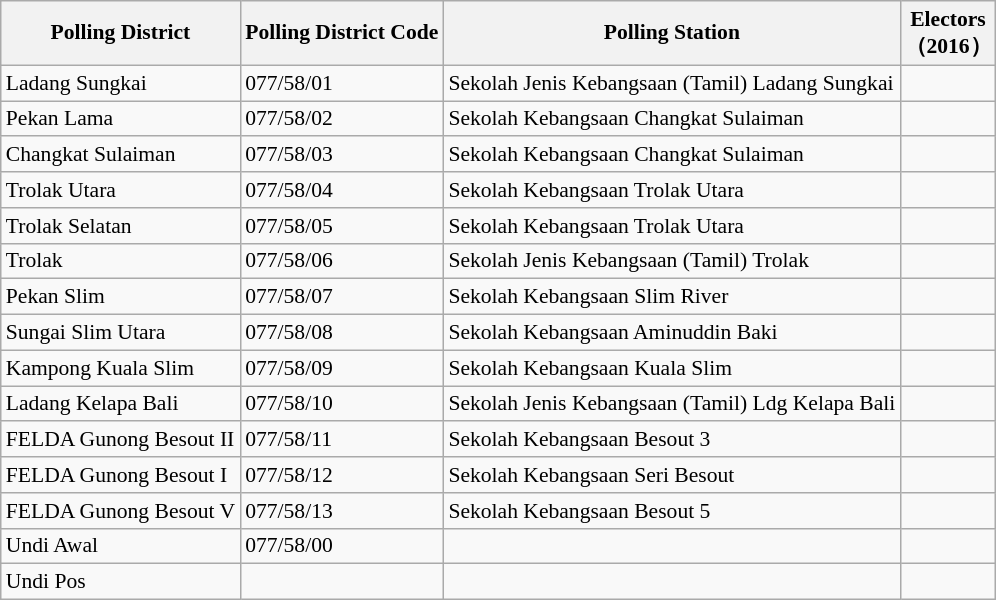<table class="wikitable sortable mw-collapsible" style="white-space:nowrap;font-size:90%">
<tr>
<th>Polling District</th>
<th>Polling District Code</th>
<th>Polling Station</th>
<th>Electors<br>（2016）</th>
</tr>
<tr>
<td bgcolor=>Ladang Sungkai</td>
<td>077/58/01</td>
<td>Sekolah Jenis Kebangsaan (Tamil) Ladang Sungkai</td>
<td align="right"></td>
</tr>
<tr>
<td bgcolor=>Pekan Lama</td>
<td>077/58/02</td>
<td>Sekolah Kebangsaan Changkat Sulaiman</td>
<td align="right"></td>
</tr>
<tr>
<td bgcolor=>Changkat Sulaiman</td>
<td>077/58/03</td>
<td>Sekolah Kebangsaan Changkat Sulaiman</td>
<td align="right"></td>
</tr>
<tr>
<td bgcolor=>Trolak Utara</td>
<td>077/58/04</td>
<td>Sekolah Kebangsaan Trolak Utara</td>
<td align="right"></td>
</tr>
<tr>
<td bgcolor=>Trolak Selatan</td>
<td>077/58/05</td>
<td>Sekolah Kebangsaan Trolak Utara</td>
<td align="right"></td>
</tr>
<tr>
<td bgcolor=>Trolak</td>
<td>077/58/06</td>
<td>Sekolah Jenis Kebangsaan (Tamil) Trolak</td>
<td align="right"></td>
</tr>
<tr>
<td bgcolor=>Pekan Slim</td>
<td>077/58/07</td>
<td>Sekolah Kebangsaan Slim River</td>
<td align="right"></td>
</tr>
<tr>
<td bgcolor=>Sungai Slim Utara</td>
<td>077/58/08</td>
<td>Sekolah Kebangsaan Aminuddin Baki</td>
<td align="right"></td>
</tr>
<tr>
<td bgcolor=>Kampong Kuala Slim</td>
<td>077/58/09</td>
<td>Sekolah Kebangsaan Kuala Slim</td>
<td align="right"></td>
</tr>
<tr>
<td bgcolor=>Ladang Kelapa Bali</td>
<td>077/58/10</td>
<td>Sekolah Jenis Kebangsaan (Tamil) Ldg Kelapa Bali</td>
<td align="right"></td>
</tr>
<tr>
<td bgcolor=>FELDA Gunong Besout II</td>
<td>077/58/11</td>
<td>Sekolah Kebangsaan Besout 3</td>
<td align="right"></td>
</tr>
<tr>
<td bgcolor=>FELDA Gunong Besout I</td>
<td>077/58/12</td>
<td>Sekolah Kebangsaan Seri Besout</td>
<td align="right"></td>
</tr>
<tr>
<td bgcolor=>FELDA Gunong Besout V</td>
<td>077/58/13</td>
<td>Sekolah Kebangsaan Besout 5</td>
<td align="right"></td>
</tr>
<tr>
<td bgcolor=>Undi Awal</td>
<td>077/58/00</td>
<td></td>
<td align="right"></td>
</tr>
<tr>
<td bgcolor=>Undi Pos</td>
<td></td>
<td></td>
<td align="right"></td>
</tr>
</table>
